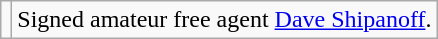<table class="wikitable">
<tr>
<td></td>
<td>Signed amateur free agent <a href='#'>Dave Shipanoff</a>.</td>
</tr>
</table>
